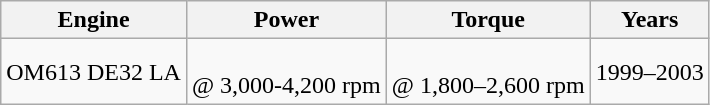<table class="wikitable sortable" style="text-align: center;">
<tr>
<th>Engine</th>
<th>Power</th>
<th>Torque</th>
<th>Years</th>
</tr>
<tr>
<td>OM613 DE32 LA</td>
<td> <br> @ 3,000-4,200 rpm</td>
<td> <br> @ 1,800–2,600 rpm</td>
<td>1999–2003</td>
</tr>
</table>
